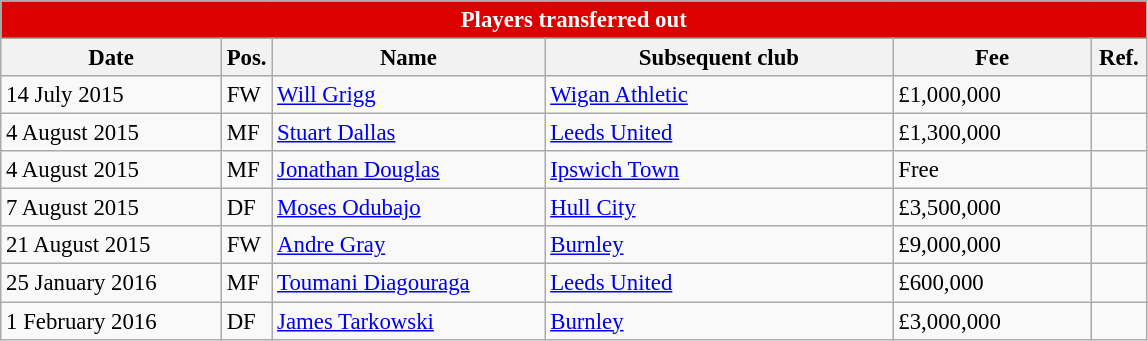<table class="wikitable" style="font-size:95%;">
<tr>
<th colspan="6" style="background:#d00; color:white; text-align:center;">Players transferred out</th>
</tr>
<tr>
<th style="width:140px;">Date</th>
<th style="width:25px;">Pos.</th>
<th style="width:175px;">Name</th>
<th style="width:225px;">Subsequent club</th>
<th style="width:125px;">Fee</th>
<th style="width:30px;">Ref.</th>
</tr>
<tr>
<td>14 July 2015</td>
<td>FW</td>
<td> <a href='#'>Will Grigg</a></td>
<td> <a href='#'>Wigan Athletic</a></td>
<td>£1,000,000</td>
<td></td>
</tr>
<tr>
<td>4 August 2015</td>
<td>MF</td>
<td> <a href='#'>Stuart Dallas</a></td>
<td> <a href='#'>Leeds United</a></td>
<td>£1,300,000</td>
<td></td>
</tr>
<tr>
<td>4 August 2015</td>
<td>MF</td>
<td> <a href='#'>Jonathan Douglas</a></td>
<td> <a href='#'>Ipswich Town</a></td>
<td>Free</td>
<td></td>
</tr>
<tr>
<td>7 August 2015</td>
<td>DF</td>
<td> <a href='#'>Moses Odubajo</a></td>
<td> <a href='#'>Hull City</a></td>
<td>£3,500,000</td>
<td></td>
</tr>
<tr>
<td>21 August 2015</td>
<td>FW</td>
<td> <a href='#'>Andre Gray</a></td>
<td> <a href='#'>Burnley</a></td>
<td>£9,000,000</td>
<td></td>
</tr>
<tr>
<td>25 January 2016</td>
<td>MF</td>
<td> <a href='#'>Toumani Diagouraga</a></td>
<td> <a href='#'>Leeds United</a></td>
<td>£600,000</td>
<td></td>
</tr>
<tr>
<td>1 February 2016</td>
<td>DF</td>
<td> <a href='#'>James Tarkowski</a></td>
<td> <a href='#'>Burnley</a></td>
<td>£3,000,000</td>
<td></td>
</tr>
</table>
